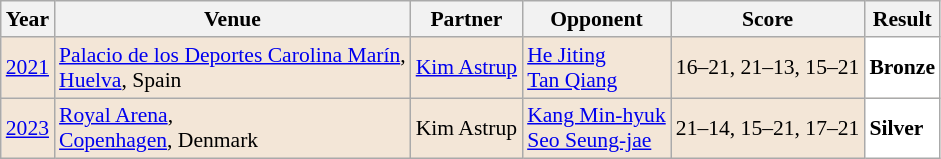<table class="sortable wikitable" style="font-size: 90%;">
<tr>
<th>Year</th>
<th>Venue</th>
<th>Partner</th>
<th>Opponent</th>
<th>Score</th>
<th>Result</th>
</tr>
<tr style="background:#F3E6D7">
<td align="center"><a href='#'>2021</a></td>
<td align="left"><a href='#'>Palacio de los Deportes Carolina Marín</a>,<br><a href='#'>Huelva</a>, Spain</td>
<td align="left"> <a href='#'>Kim Astrup</a></td>
<td align="left"> <a href='#'>He Jiting</a><br> <a href='#'>Tan Qiang</a></td>
<td align="left">16–21, 21–13, 15–21</td>
<td style="text-align:left; background:white"> <strong>Bronze</strong></td>
</tr>
<tr style="background:#F3E6D7">
<td align="center"><a href='#'>2023</a></td>
<td align="left"><a href='#'>Royal Arena</a>,<br><a href='#'>Copenhagen</a>, Denmark</td>
<td align="left"> Kim Astrup</td>
<td align="left"> <a href='#'>Kang Min-hyuk</a><br> <a href='#'>Seo Seung-jae</a></td>
<td align="left">21–14, 15–21, 17–21</td>
<td style="text-align:left; background:white"> <strong>Silver</strong></td>
</tr>
</table>
